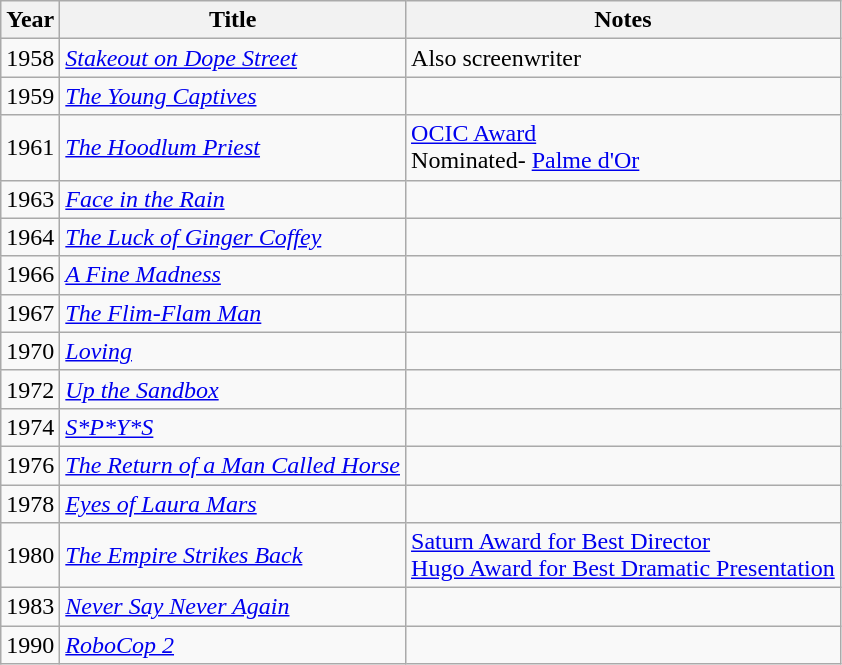<table class="wikitable sortable">
<tr>
<th>Year</th>
<th>Title</th>
<th class="unsortable">Notes</th>
</tr>
<tr>
<td>1958</td>
<td><em><a href='#'>Stakeout on Dope Street</a></em></td>
<td>Also screenwriter</td>
</tr>
<tr>
<td>1959</td>
<td><em><a href='#'>The Young Captives</a></em></td>
<td></td>
</tr>
<tr>
<td>1961</td>
<td><em><a href='#'>The Hoodlum Priest</a></em></td>
<td><a href='#'>OCIC Award</a><br>Nominated- <a href='#'>Palme d'Or</a></td>
</tr>
<tr>
<td>1963</td>
<td><em><a href='#'>Face in the Rain</a></em></td>
<td></td>
</tr>
<tr>
<td>1964</td>
<td><em><a href='#'>The Luck of Ginger Coffey</a></em></td>
<td></td>
</tr>
<tr>
<td>1966</td>
<td><em><a href='#'>A Fine Madness</a></em></td>
<td></td>
</tr>
<tr>
<td>1967</td>
<td><em><a href='#'>The Flim-Flam Man</a></em></td>
<td></td>
</tr>
<tr>
<td>1970</td>
<td><em><a href='#'>Loving</a></em></td>
<td></td>
</tr>
<tr>
<td>1972</td>
<td><em><a href='#'>Up the Sandbox</a></em></td>
<td></td>
</tr>
<tr>
<td>1974</td>
<td><em><a href='#'>S*P*Y*S</a></em></td>
<td></td>
</tr>
<tr>
<td>1976</td>
<td><em><a href='#'>The Return of a Man Called Horse</a></em></td>
<td></td>
</tr>
<tr>
<td>1978</td>
<td><em><a href='#'>Eyes of Laura Mars</a></em></td>
<td></td>
</tr>
<tr>
<td>1980</td>
<td><em><a href='#'>The Empire Strikes Back</a></em></td>
<td><a href='#'>Saturn Award for Best Director</a><br><a href='#'>Hugo Award for Best Dramatic Presentation</a></td>
</tr>
<tr>
<td>1983</td>
<td><em><a href='#'>Never Say Never Again</a></em></td>
<td></td>
</tr>
<tr>
<td>1990</td>
<td><em><a href='#'>RoboCop 2</a></em></td>
<td></td>
</tr>
</table>
